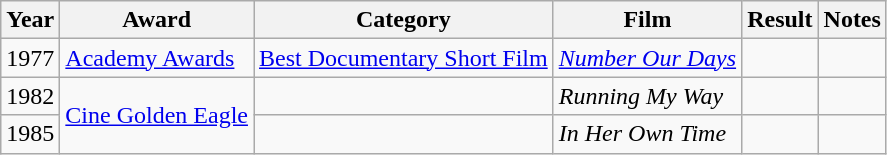<table class="wikitable">
<tr>
<th>Year</th>
<th>Award</th>
<th>Category</th>
<th>Film</th>
<th>Result</th>
<th>Notes</th>
</tr>
<tr>
<td>1977</td>
<td><a href='#'>Academy Awards</a></td>
<td><a href='#'>Best Documentary Short Film</a></td>
<td><em><a href='#'>Number Our Days</a></em></td>
<td></td>
<td></td>
</tr>
<tr>
<td>1982</td>
<td rowspan=2><a href='#'>Cine Golden Eagle</a></td>
<td></td>
<td><em>Running My Way</em></td>
<td></td>
<td></td>
</tr>
<tr>
<td>1985</td>
<td></td>
<td><em>In Her Own Time</em></td>
<td></td>
<td></td>
</tr>
</table>
